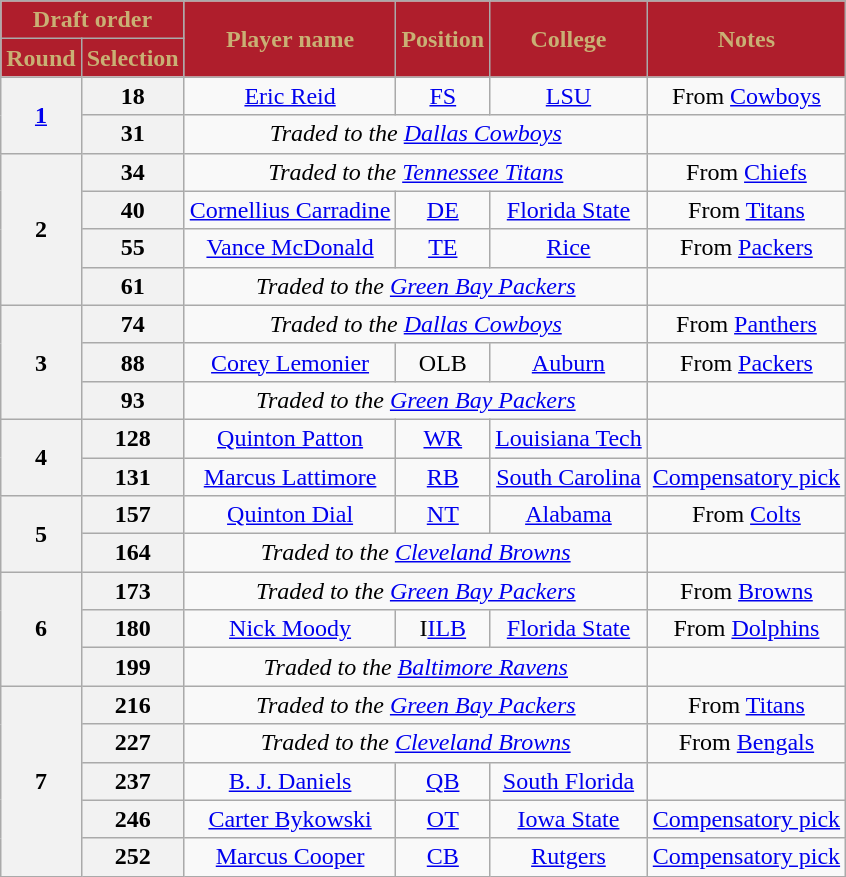<table class="wikitable" style="text-align:center">
<tr>
<th style="background:#af1e2c;color:#c9b074" colspan="2">Draft order</th>
<th style="background:#af1e2c;color:#c9b074" rowspan="2">Player name</th>
<th style="background:#af1e2c;color:#c9b074" rowspan="2">Position</th>
<th style="background:#af1e2c;color:#c9b074" rowspan="2">College</th>
<th style="background:#af1e2c;color:#c9b074" rowspan="2">Notes</th>
</tr>
<tr>
<th style="background:#af1e2c;color:#c9b074">Round</th>
<th style="background:#af1e2c;color:#c9b074">Selection</th>
</tr>
<tr>
<th rowspan="2"><a href='#'>1</a></th>
<th>18</th>
<td><a href='#'>Eric Reid</a></td>
<td><a href='#'>FS</a></td>
<td><a href='#'>LSU</a></td>
<td>From <a href='#'>Cowboys</a></td>
</tr>
<tr>
<th>31</th>
<td colspan="3"><em>Traded to the <a href='#'>Dallas Cowboys</a></em></td>
<td></td>
</tr>
<tr>
<th rowspan="4">2</th>
<th>34</th>
<td colspan="3"><em>Traded to the <a href='#'>Tennessee Titans</a></em></td>
<td>From <a href='#'>Chiefs</a></td>
</tr>
<tr>
<th>40</th>
<td><a href='#'>Cornellius Carradine</a></td>
<td><a href='#'>DE</a></td>
<td><a href='#'>Florida State</a></td>
<td>From <a href='#'>Titans</a></td>
</tr>
<tr>
<th>55</th>
<td><a href='#'>Vance McDonald</a></td>
<td><a href='#'>TE</a></td>
<td><a href='#'>Rice</a></td>
<td>From <a href='#'>Packers</a></td>
</tr>
<tr>
<th>61</th>
<td colspan="3"><em>Traded to the <a href='#'>Green Bay Packers</a></em></td>
<td></td>
</tr>
<tr>
<th rowspan="3">3</th>
<th>74</th>
<td colspan="3"><em>Traded to the <a href='#'>Dallas Cowboys</a></em></td>
<td>From <a href='#'>Panthers</a></td>
</tr>
<tr>
<th>88</th>
<td><a href='#'>Corey Lemonier</a></td>
<td>OLB</td>
<td><a href='#'>Auburn</a></td>
<td>From <a href='#'>Packers</a></td>
</tr>
<tr>
<th>93</th>
<td colspan="3"><em>Traded to the <a href='#'>Green Bay Packers</a></em></td>
<td></td>
</tr>
<tr>
<th rowspan="2">4</th>
<th>128</th>
<td><a href='#'>Quinton Patton</a></td>
<td><a href='#'>WR</a></td>
<td><a href='#'>Louisiana Tech</a></td>
<td></td>
</tr>
<tr>
<th>131</th>
<td><a href='#'>Marcus Lattimore</a></td>
<td><a href='#'>RB</a></td>
<td><a href='#'>South Carolina</a></td>
<td><a href='#'>Compensatory pick</a></td>
</tr>
<tr>
<th rowspan=2>5</th>
<th>157</th>
<td><a href='#'>Quinton Dial</a></td>
<td><a href='#'>NT</a></td>
<td><a href='#'>Alabama</a></td>
<td>From <a href='#'>Colts</a></td>
</tr>
<tr>
<th>164</th>
<td colspan="3"><em>Traded to the <a href='#'>Cleveland Browns</a></em></td>
<td></td>
</tr>
<tr>
<th rowspan="3">6</th>
<th>173</th>
<td colspan="3"><em>Traded to the <a href='#'>Green Bay Packers</a></em></td>
<td>From <a href='#'>Browns</a></td>
</tr>
<tr>
<th>180</th>
<td><a href='#'>Nick Moody</a></td>
<td>I<a href='#'>ILB</a></td>
<td><a href='#'>Florida State</a></td>
<td>From <a href='#'>Dolphins</a></td>
</tr>
<tr>
<th>199</th>
<td colspan="3"><em>Traded to the <a href='#'>Baltimore Ravens</a></em></td>
<td></td>
</tr>
<tr>
<th rowspan="5">7</th>
<th>216</th>
<td colspan="3"><em>Traded to the <a href='#'>Green Bay Packers</a></em></td>
<td>From <a href='#'>Titans</a></td>
</tr>
<tr>
<th>227</th>
<td colspan="3"><em>Traded to the <a href='#'>Cleveland Browns</a></em></td>
<td>From <a href='#'>Bengals</a></td>
</tr>
<tr>
<th>237</th>
<td><a href='#'>B. J. Daniels</a></td>
<td><a href='#'>QB</a></td>
<td><a href='#'>South Florida</a></td>
<td></td>
</tr>
<tr>
<th>246</th>
<td><a href='#'>Carter Bykowski</a></td>
<td><a href='#'>OT</a></td>
<td><a href='#'>Iowa State</a></td>
<td><a href='#'>Compensatory pick</a></td>
</tr>
<tr>
<th>252</th>
<td><a href='#'>Marcus Cooper</a></td>
<td><a href='#'>CB</a></td>
<td><a href='#'>Rutgers</a></td>
<td><a href='#'>Compensatory pick</a></td>
</tr>
</table>
